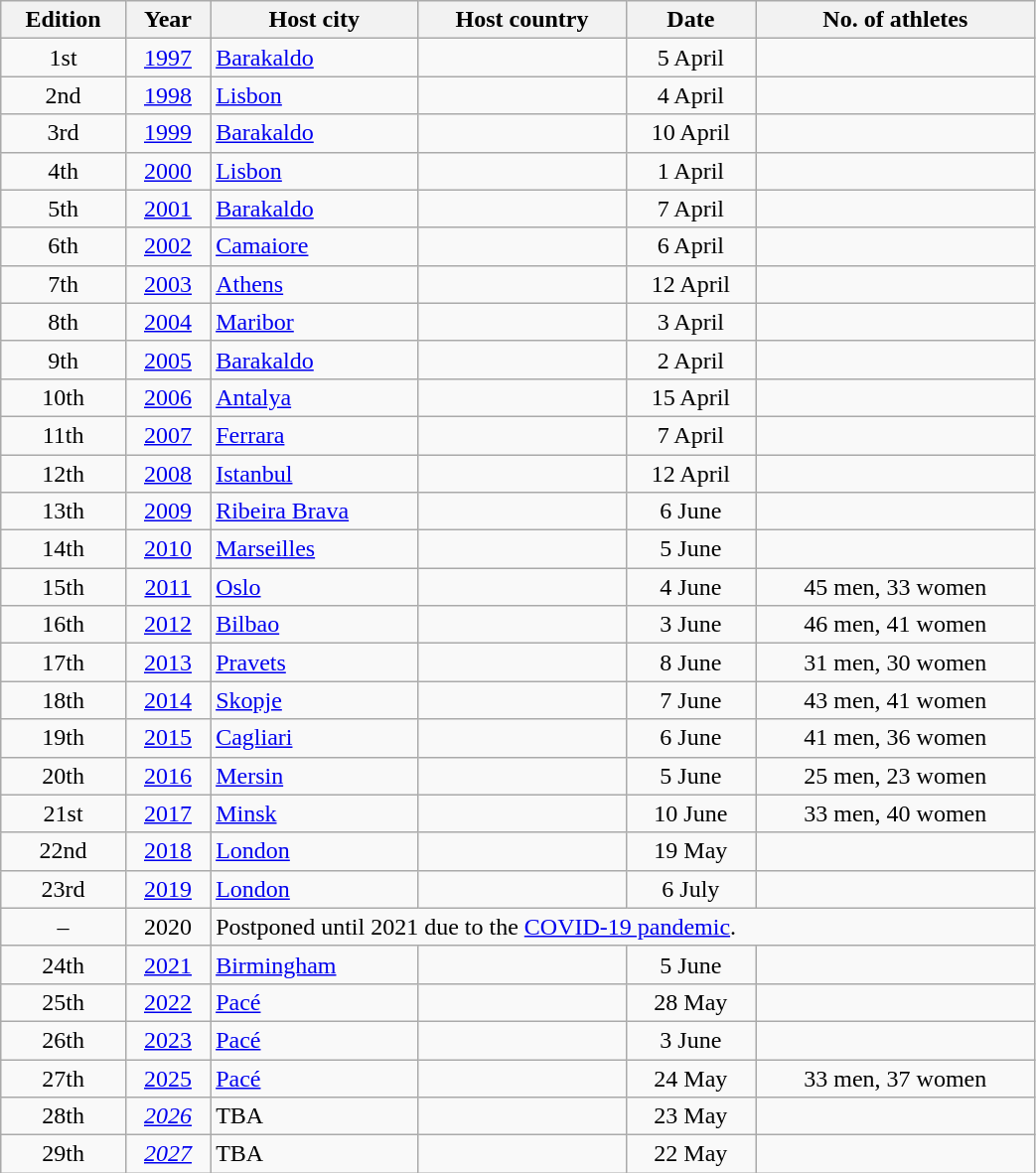<table class="wikitable sortable" style=" text-align:center; font-size:100%;" width="55%">
<tr>
<th>Edition</th>
<th>Year</th>
<th>Host city</th>
<th>Host country</th>
<th>Date</th>
<th>No. of athletes</th>
</tr>
<tr>
<td>1st</td>
<td><a href='#'>1997</a></td>
<td align=left><a href='#'>Barakaldo</a></td>
<td align=left></td>
<td>5 April</td>
<td></td>
</tr>
<tr>
<td>2nd</td>
<td><a href='#'>1998</a></td>
<td align=left><a href='#'>Lisbon</a></td>
<td align=left></td>
<td>4 April</td>
<td></td>
</tr>
<tr>
<td>3rd</td>
<td><a href='#'>1999</a></td>
<td align=left><a href='#'>Barakaldo</a></td>
<td align=left></td>
<td>10 April</td>
<td></td>
</tr>
<tr>
<td>4th</td>
<td><a href='#'>2000</a></td>
<td align=left><a href='#'>Lisbon</a></td>
<td align=left></td>
<td>1 April</td>
<td></td>
</tr>
<tr>
<td>5th</td>
<td><a href='#'>2001</a></td>
<td align=left><a href='#'>Barakaldo</a></td>
<td align=left></td>
<td>7 April</td>
<td></td>
</tr>
<tr>
<td>6th</td>
<td><a href='#'>2002</a></td>
<td align=left><a href='#'>Camaiore</a></td>
<td align=left></td>
<td>6 April</td>
<td></td>
</tr>
<tr>
<td>7th</td>
<td><a href='#'>2003</a></td>
<td align=left><a href='#'>Athens</a></td>
<td align=left></td>
<td>12 April</td>
<td></td>
</tr>
<tr>
<td>8th</td>
<td><a href='#'>2004</a></td>
<td align=left><a href='#'>Maribor</a></td>
<td align=left></td>
<td>3 April</td>
<td></td>
</tr>
<tr>
<td>9th</td>
<td><a href='#'>2005</a></td>
<td align=left><a href='#'>Barakaldo</a></td>
<td align=left></td>
<td>2 April</td>
<td></td>
</tr>
<tr>
<td>10th</td>
<td><a href='#'>2006</a></td>
<td align=left><a href='#'>Antalya</a></td>
<td align=left></td>
<td>15 April</td>
<td></td>
</tr>
<tr>
<td>11th</td>
<td><a href='#'>2007</a></td>
<td align=left><a href='#'>Ferrara</a></td>
<td align=left></td>
<td>7 April</td>
<td></td>
</tr>
<tr>
<td>12th</td>
<td><a href='#'>2008</a></td>
<td align=left><a href='#'>Istanbul</a></td>
<td align=left></td>
<td>12 April</td>
<td></td>
</tr>
<tr>
<td>13th</td>
<td><a href='#'>2009</a></td>
<td align=left><a href='#'>Ribeira Brava</a></td>
<td align=left></td>
<td>6 June</td>
<td></td>
</tr>
<tr>
<td>14th</td>
<td><a href='#'>2010</a></td>
<td align=left><a href='#'>Marseilles</a></td>
<td align=left></td>
<td>5 June</td>
<td></td>
</tr>
<tr>
<td>15th</td>
<td><a href='#'>2011</a></td>
<td align=left><a href='#'>Oslo</a></td>
<td align=left></td>
<td>4 June</td>
<td>45 men,  33 women</td>
</tr>
<tr>
<td>16th</td>
<td><a href='#'>2012</a></td>
<td align=left><a href='#'>Bilbao</a></td>
<td align=left></td>
<td>3 June</td>
<td>46 men,  41 women</td>
</tr>
<tr>
<td>17th</td>
<td><a href='#'>2013</a></td>
<td align=left><a href='#'>Pravets</a></td>
<td align=left></td>
<td>8 June</td>
<td>31 men, 30 women</td>
</tr>
<tr>
<td>18th</td>
<td><a href='#'>2014</a></td>
<td align=left><a href='#'>Skopje</a></td>
<td align=left></td>
<td>7 June</td>
<td>43 men, 41 women</td>
</tr>
<tr>
<td>19th</td>
<td><a href='#'>2015</a></td>
<td align=left><a href='#'>Cagliari</a></td>
<td align=left></td>
<td>6 June</td>
<td>41 men, 36 women</td>
</tr>
<tr>
<td>20th</td>
<td><a href='#'>2016</a></td>
<td align=left><a href='#'>Mersin</a></td>
<td align=left></td>
<td>5 June</td>
<td>25 men, 23 women</td>
</tr>
<tr>
<td>21st</td>
<td><a href='#'>2017</a></td>
<td align=left><a href='#'>Minsk</a></td>
<td align=left></td>
<td>10 June</td>
<td>33 men, 40 women</td>
</tr>
<tr>
<td>22nd</td>
<td><a href='#'>2018</a></td>
<td align=left><a href='#'>London</a></td>
<td align=left></td>
<td>19 May</td>
<td></td>
</tr>
<tr>
<td>23rd</td>
<td><a href='#'>2019</a></td>
<td align=left><a href='#'>London</a></td>
<td align=left></td>
<td>6 July</td>
<td></td>
</tr>
<tr>
<td>–</td>
<td>2020</td>
<td colspan=4 align=left>Postponed until 2021 due to the <a href='#'>COVID-19 pandemic</a>.</td>
</tr>
<tr>
<td>24th</td>
<td><a href='#'>2021</a></td>
<td align=left><a href='#'>Birmingham</a></td>
<td align=left></td>
<td>5 June</td>
<td></td>
</tr>
<tr>
<td>25th</td>
<td><a href='#'>2022</a></td>
<td align=left><a href='#'>Pacé</a></td>
<td align=left></td>
<td>28 May</td>
<td></td>
</tr>
<tr>
<td>26th</td>
<td><a href='#'>2023</a></td>
<td align=left><a href='#'>Pacé</a></td>
<td align=left></td>
<td>3 June</td>
<td></td>
</tr>
<tr>
<td>27th</td>
<td><a href='#'>2025</a></td>
<td align=left><a href='#'>Pacé</a></td>
<td align=left></td>
<td>24 May</td>
<td>33 men, 37 women</td>
</tr>
<tr>
<td>28th</td>
<td><em><a href='#'>2026</a></em></td>
<td align=left>TBA</td>
<td align=left></td>
<td>23 May</td>
<td></td>
</tr>
<tr>
<td>29th</td>
<td><em><a href='#'>2027</a></em></td>
<td align=left>TBA</td>
<td align=left></td>
<td>22 May</td>
<td></td>
</tr>
</table>
